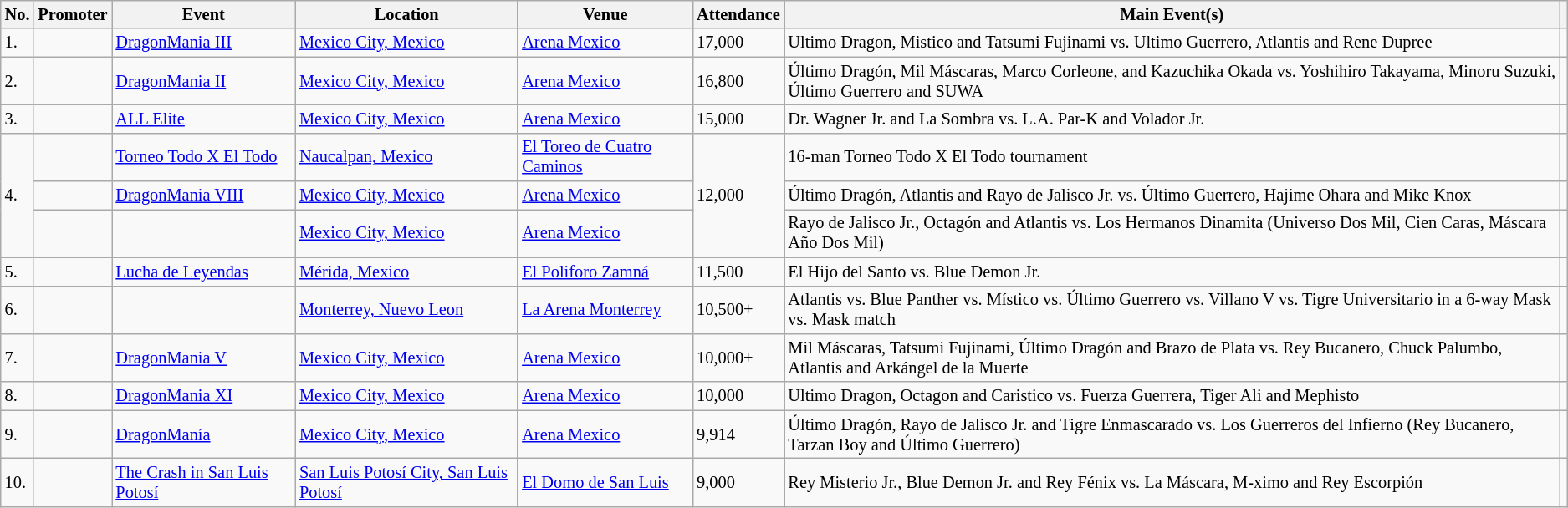<table class="wikitable sortable" style="font-size:85%;">
<tr>
<th>No.</th>
<th>Promoter</th>
<th>Event</th>
<th>Location</th>
<th>Venue</th>
<th>Attendance</th>
<th class=unsortable>Main Event(s)</th>
<th class=unsortable></th>
</tr>
<tr>
<td>1.</td>
<td></td>
<td><a href='#'>DragonMania III</a> <br> </td>
<td><a href='#'>Mexico City, Mexico</a></td>
<td><a href='#'>Arena Mexico</a></td>
<td>17,000</td>
<td>Ultimo Dragon, Mistico and Tatsumi Fujinami vs. Ultimo Guerrero, Atlantis and Rene Dupree</td>
<td></td>
</tr>
<tr>
<td>2.</td>
<td></td>
<td><a href='#'>DragonMania II</a> <br> </td>
<td><a href='#'>Mexico City, Mexico</a></td>
<td><a href='#'>Arena Mexico</a></td>
<td>16,800</td>
<td>Último Dragón, Mil Máscaras, Marco Corleone, and Kazuchika Okada vs. Yoshihiro Takayama, Minoru Suzuki, Último Guerrero and SUWA</td>
<td></td>
</tr>
<tr>
<td>3.</td>
<td></td>
<td><a href='#'>ALL Elite</a> <br> </td>
<td><a href='#'>Mexico City, Mexico</a></td>
<td><a href='#'>Arena Mexico</a></td>
<td>15,000</td>
<td>Dr. Wagner Jr. and La Sombra vs. L.A. Par-K and Volador Jr.</td>
<td></td>
</tr>
<tr>
<td rowspan=3>4.</td>
<td></td>
<td><a href='#'>Torneo Todo X El Todo</a> <br> </td>
<td><a href='#'>Naucalpan, Mexico</a></td>
<td><a href='#'>El Toreo de Cuatro Caminos</a></td>
<td rowspan=3>12,000</td>
<td>16-man Torneo Todo X El Todo tournament</td>
<td></td>
</tr>
<tr>
<td></td>
<td><a href='#'>DragonMania VIII</a> <br> </td>
<td><a href='#'>Mexico City, Mexico</a></td>
<td><a href='#'>Arena Mexico</a></td>
<td>Último Dragón, Atlantis and Rayo de Jalisco Jr. vs. Último Guerrero, Hajime Ohara and Mike Knox</td>
<td></td>
</tr>
<tr>
<td></td>
<td><br> </td>
<td><a href='#'>Mexico City, Mexico</a></td>
<td><a href='#'>Arena Mexico</a></td>
<td>Rayo de Jalisco Jr., Octagón and Atlantis vs. Los Hermanos Dinamita (Universo Dos Mil, Cien Caras, Máscara Año Dos Mil)</td>
<td></td>
</tr>
<tr>
<td>5.</td>
<td></td>
<td><a href='#'>Lucha de Leyendas</a> <br> </td>
<td><a href='#'>Mérida, Mexico</a></td>
<td><a href='#'>El Poliforo Zamná</a></td>
<td>11,500</td>
<td>El Hijo del Santo vs. Blue Demon Jr.</td>
<td></td>
</tr>
<tr>
<td>6.</td>
<td></td>
<td><br> </td>
<td><a href='#'>Monterrey, Nuevo Leon</a></td>
<td><a href='#'>La Arena Monterrey</a></td>
<td>10,500+</td>
<td>Atlantis vs. Blue Panther vs. Místico vs. Último Guerrero vs. Villano V vs. Tigre Universitario in a 6-way Mask vs. Mask match</td>
<td></td>
</tr>
<tr>
<td>7.</td>
<td></td>
<td><a href='#'>DragonMania V</a> <br> </td>
<td><a href='#'>Mexico City, Mexico</a></td>
<td><a href='#'>Arena Mexico</a></td>
<td>10,000+</td>
<td>Mil Máscaras, Tatsumi Fujinami, Último Dragón and Brazo de Plata vs. Rey Bucanero, Chuck Palumbo, Atlantis and Arkángel de la Muerte</td>
<td></td>
</tr>
<tr>
<td>8.</td>
<td></td>
<td><a href='#'>DragonMania XI</a> <br> </td>
<td><a href='#'>Mexico City, Mexico</a></td>
<td><a href='#'>Arena Mexico</a></td>
<td>10,000</td>
<td>Ultimo Dragon, Octagon and Caristico vs. Fuerza Guerrera, Tiger Ali and Mephisto</td>
<td></td>
</tr>
<tr>
<td>9.</td>
<td></td>
<td><a href='#'>DragonManía</a> <br> </td>
<td><a href='#'>Mexico City, Mexico</a></td>
<td><a href='#'>Arena Mexico</a></td>
<td>9,914</td>
<td>Último Dragón, Rayo de Jalisco Jr. and Tigre Enmascarado vs. Los Guerreros del Infierno (Rey Bucanero, Tarzan Boy and Último Guerrero)</td>
<td></td>
</tr>
<tr>
<td>10.</td>
<td></td>
<td><a href='#'>The Crash in San Luis Potosí</a> <br> </td>
<td><a href='#'>San Luis Potosí City, San Luis Potosí</a></td>
<td><a href='#'>El Domo de San Luis</a></td>
<td>9,000</td>
<td>Rey Misterio Jr., Blue Demon Jr. and Rey Fénix vs. La Máscara, M-ximo and Rey Escorpión</td>
<td></td>
</tr>
</table>
